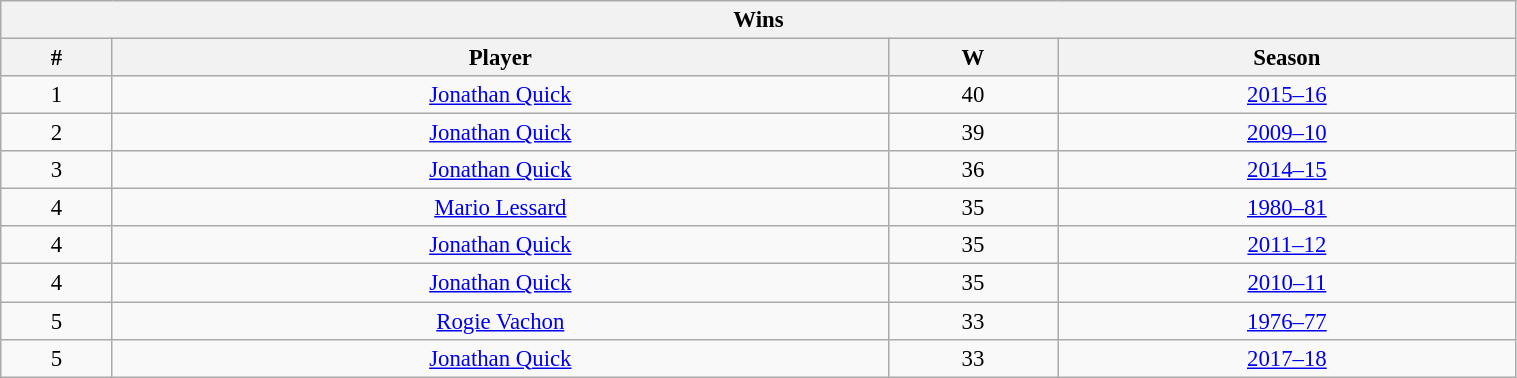<table class="wikitable" style="text-align: center; font-size: 95%" width="80%">
<tr>
<th colspan="4">Wins</th>
</tr>
<tr>
<th>#</th>
<th>Player</th>
<th>W</th>
<th>Season</th>
</tr>
<tr>
<td>1</td>
<td><a href='#'>Jonathan Quick</a></td>
<td>40</td>
<td><a href='#'>2015–16</a></td>
</tr>
<tr>
<td>2</td>
<td><a href='#'>Jonathan Quick</a></td>
<td>39</td>
<td><a href='#'>2009–10</a></td>
</tr>
<tr>
<td>3</td>
<td><a href='#'>Jonathan Quick</a></td>
<td>36</td>
<td><a href='#'>2014–15</a></td>
</tr>
<tr>
<td>4</td>
<td><a href='#'>Mario Lessard</a></td>
<td>35</td>
<td><a href='#'>1980–81</a></td>
</tr>
<tr>
<td>4</td>
<td><a href='#'>Jonathan Quick</a></td>
<td>35</td>
<td><a href='#'>2011–12</a></td>
</tr>
<tr>
<td>4</td>
<td><a href='#'>Jonathan Quick</a></td>
<td>35</td>
<td><a href='#'>2010–11</a></td>
</tr>
<tr>
<td>5</td>
<td><a href='#'>Rogie Vachon</a></td>
<td>33</td>
<td><a href='#'>1976–77</a></td>
</tr>
<tr>
<td>5</td>
<td><a href='#'>Jonathan Quick</a></td>
<td>33</td>
<td><a href='#'>2017–18</a></td>
</tr>
</table>
